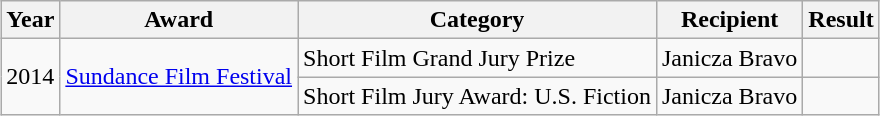<table class="wikitable sortable" style="margin:1em auto;">
<tr>
<th>Year</th>
<th>Award</th>
<th>Category</th>
<th>Recipient</th>
<th>Result</th>
</tr>
<tr>
<td rowspan="2">2014</td>
<td rowspan="2"><a href='#'>Sundance Film Festival</a></td>
<td>Short Film Grand Jury Prize</td>
<td>Janicza Bravo</td>
<td></td>
</tr>
<tr>
<td>Short Film Jury Award: U.S. Fiction</td>
<td>Janicza Bravo</td>
<td></td>
</tr>
</table>
